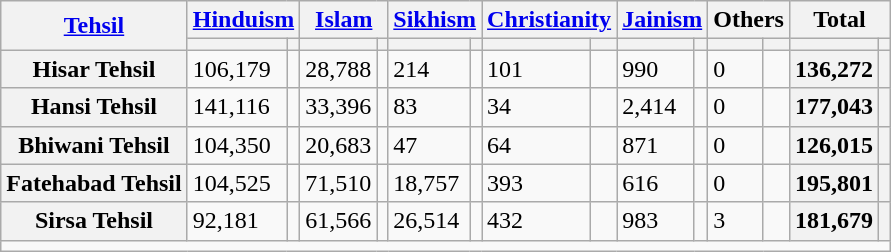<table class="wikitable sortable">
<tr>
<th rowspan="2"><a href='#'>Tehsil</a></th>
<th colspan="2"><a href='#'>Hinduism</a> </th>
<th colspan="2"><a href='#'>Islam</a> </th>
<th colspan="2"><a href='#'>Sikhism</a> </th>
<th colspan="2"><a href='#'>Christianity</a> </th>
<th colspan="2"><a href='#'>Jainism</a> </th>
<th colspan="2">Others</th>
<th colspan="2">Total</th>
</tr>
<tr>
<th><a href='#'></a></th>
<th></th>
<th></th>
<th></th>
<th></th>
<th></th>
<th></th>
<th></th>
<th></th>
<th></th>
<th></th>
<th></th>
<th></th>
<th></th>
</tr>
<tr>
<th>Hisar Tehsil</th>
<td>106,179</td>
<td></td>
<td>28,788</td>
<td></td>
<td>214</td>
<td></td>
<td>101</td>
<td></td>
<td>990</td>
<td></td>
<td>0</td>
<td></td>
<th>136,272</th>
<th></th>
</tr>
<tr>
<th>Hansi Tehsil</th>
<td>141,116</td>
<td></td>
<td>33,396</td>
<td></td>
<td>83</td>
<td></td>
<td>34</td>
<td></td>
<td>2,414</td>
<td></td>
<td>0</td>
<td></td>
<th>177,043</th>
<th></th>
</tr>
<tr>
<th>Bhiwani Tehsil</th>
<td>104,350</td>
<td></td>
<td>20,683</td>
<td></td>
<td>47</td>
<td></td>
<td>64</td>
<td></td>
<td>871</td>
<td></td>
<td>0</td>
<td></td>
<th>126,015</th>
<th></th>
</tr>
<tr>
<th>Fatehabad Tehsil</th>
<td>104,525</td>
<td></td>
<td>71,510</td>
<td></td>
<td>18,757</td>
<td></td>
<td>393</td>
<td></td>
<td>616</td>
<td></td>
<td>0</td>
<td></td>
<th>195,801</th>
<th></th>
</tr>
<tr>
<th>Sirsa Tehsil</th>
<td>92,181</td>
<td></td>
<td>61,566</td>
<td></td>
<td>26,514</td>
<td></td>
<td>432</td>
<td></td>
<td>983</td>
<td></td>
<td>3</td>
<td></td>
<th>181,679</th>
<th></th>
</tr>
<tr class="sortbottom">
<td colspan="15"></td>
</tr>
</table>
